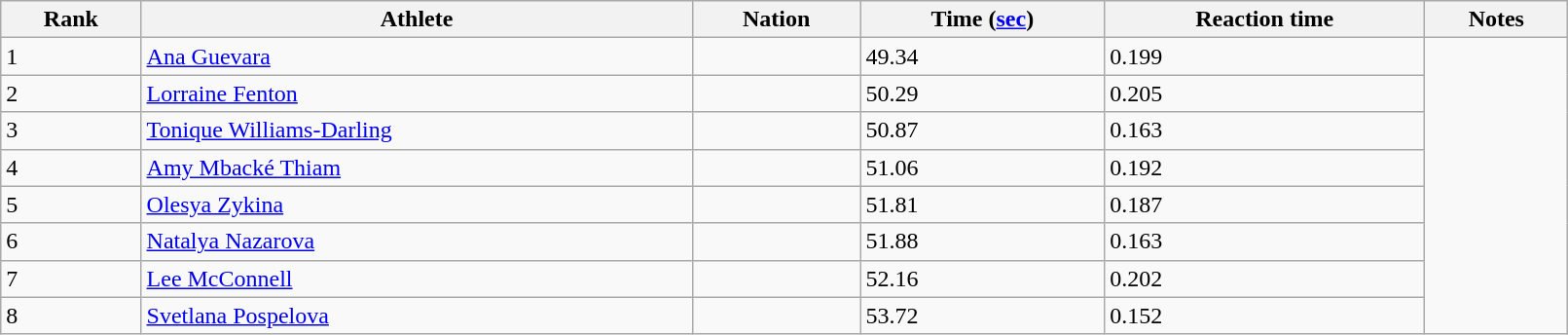<table class="wikitable" style="text=align:center;" width=85%>
<tr>
<th>Rank</th>
<th>Athlete</th>
<th>Nation</th>
<th>Time (<a href='#'>sec</a>)</th>
<th>Reaction time</th>
<th>Notes</th>
</tr>
<tr>
<td>1</td>
<td><a href='#'>Ana Guevara</a></td>
<td></td>
<td>49.34</td>
<td>0.199</td>
</tr>
<tr>
<td>2</td>
<td><a href='#'>Lorraine Fenton</a></td>
<td></td>
<td>50.29</td>
<td>0.205</td>
</tr>
<tr>
<td>3</td>
<td><a href='#'>Tonique Williams-Darling</a></td>
<td></td>
<td>50.87</td>
<td>0.163</td>
</tr>
<tr>
<td>4</td>
<td><a href='#'>Amy Mbacké Thiam</a></td>
<td></td>
<td>51.06</td>
<td>0.192</td>
</tr>
<tr>
<td>5</td>
<td><a href='#'>Olesya Zykina</a></td>
<td></td>
<td>51.81</td>
<td>0.187</td>
</tr>
<tr>
<td>6</td>
<td><a href='#'>Natalya Nazarova</a></td>
<td></td>
<td>51.88</td>
<td>0.163</td>
</tr>
<tr>
<td>7</td>
<td><a href='#'>Lee McConnell</a></td>
<td></td>
<td>52.16</td>
<td>0.202</td>
</tr>
<tr>
<td>8</td>
<td><a href='#'>Svetlana Pospelova</a></td>
<td></td>
<td>53.72</td>
<td>0.152</td>
</tr>
</table>
